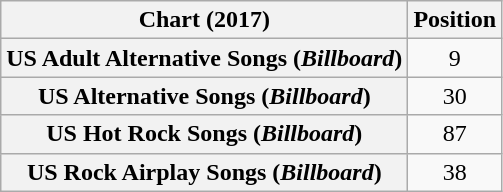<table class="wikitable sortable plainrowheaders" style="text-align:center">
<tr>
<th scope="col">Chart (2017)</th>
<th scope="col">Position</th>
</tr>
<tr>
<th scope="row">US Adult Alternative Songs (<em>Billboard</em>)</th>
<td>9</td>
</tr>
<tr>
<th scope="row">US Alternative Songs (<em>Billboard</em>)</th>
<td>30</td>
</tr>
<tr>
<th scope="row">US Hot Rock Songs (<em>Billboard</em>)</th>
<td>87</td>
</tr>
<tr>
<th scope="row">US Rock Airplay Songs (<em>Billboard</em>)</th>
<td>38</td>
</tr>
</table>
